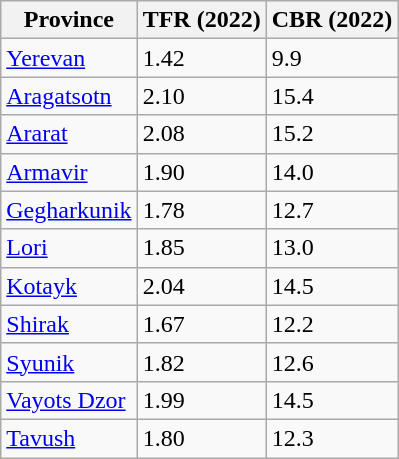<table class="wikitable sortable">
<tr>
<th>Province</th>
<th>TFR (2022)</th>
<th>CBR (2022)</th>
</tr>
<tr>
<td><a href='#'>Yerevan</a></td>
<td>1.42</td>
<td>9.9</td>
</tr>
<tr>
<td><a href='#'>Aragatsotn</a></td>
<td>2.10</td>
<td>15.4</td>
</tr>
<tr>
<td><a href='#'>Ararat</a></td>
<td>2.08</td>
<td>15.2</td>
</tr>
<tr>
<td><a href='#'>Armavir</a></td>
<td>1.90</td>
<td>14.0</td>
</tr>
<tr>
<td><a href='#'>Gegharkunik</a></td>
<td>1.78</td>
<td>12.7</td>
</tr>
<tr>
<td><a href='#'>Lori</a></td>
<td>1.85</td>
<td>13.0</td>
</tr>
<tr>
<td><a href='#'>Kotayk</a></td>
<td>2.04</td>
<td>14.5</td>
</tr>
<tr>
<td><a href='#'>Shirak</a></td>
<td>1.67</td>
<td>12.2</td>
</tr>
<tr>
<td><a href='#'>Syunik</a></td>
<td>1.82</td>
<td>12.6</td>
</tr>
<tr>
<td><a href='#'>Vayots Dzor</a></td>
<td>1.99</td>
<td>14.5</td>
</tr>
<tr>
<td><a href='#'>Tavush</a></td>
<td>1.80</td>
<td>12.3</td>
</tr>
</table>
